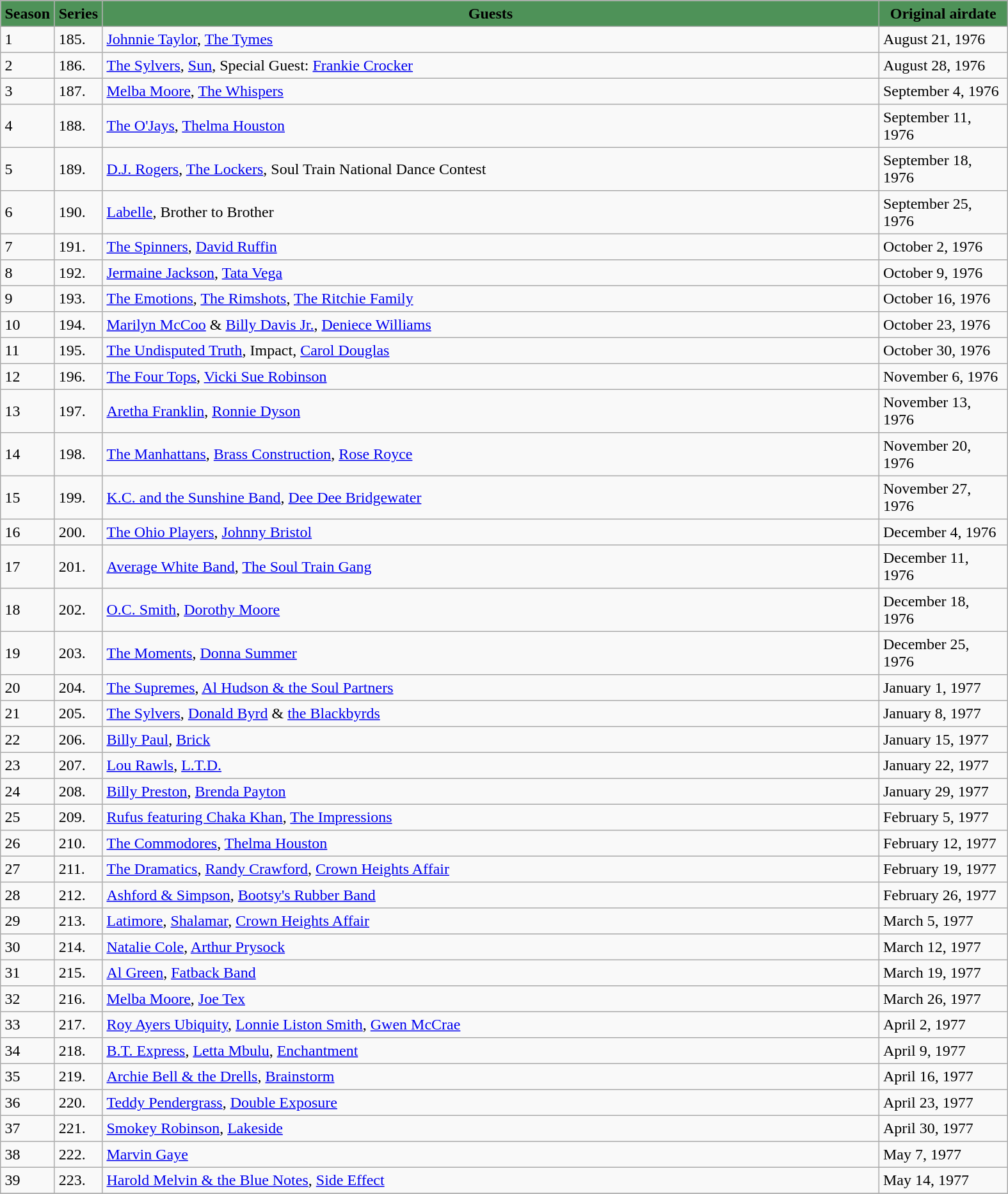<table class="toccolours" border="2" cellpadding="4" cellspacing="0" style="margin: 1em 1em 1em 0; background: #f9f9f9; border: 1px #aaa solid; border-collapse: collapse">
<tr style="vertical-align: top; text-align: center; background-color:#4E9258">
<th><strong>Season</strong></th>
<th><strong>Series</strong></th>
<th style="width:800px;"><strong>Guests</strong></th>
<th style="width:125px;"><strong>Original airdate</strong></th>
</tr>
<tr>
<td>1</td>
<td>185.</td>
<td><a href='#'>Johnnie Taylor</a>, <a href='#'>The Tymes</a></td>
<td>August 21, 1976</td>
</tr>
<tr>
<td>2</td>
<td>186.</td>
<td><a href='#'>The Sylvers</a>, <a href='#'>Sun</a>, Special Guest: <a href='#'>Frankie Crocker</a></td>
<td>August 28, 1976</td>
</tr>
<tr>
<td>3</td>
<td>187.</td>
<td><a href='#'>Melba Moore</a>, <a href='#'>The Whispers</a></td>
<td>September 4, 1976</td>
</tr>
<tr>
<td>4</td>
<td>188.</td>
<td><a href='#'>The O'Jays</a>, <a href='#'>Thelma Houston</a></td>
<td>September 11, 1976</td>
</tr>
<tr>
<td>5</td>
<td>189.</td>
<td><a href='#'>D.J. Rogers</a>, <a href='#'>The Lockers</a>, Soul Train National Dance Contest</td>
<td>September 18, 1976</td>
</tr>
<tr>
<td>6</td>
<td>190.</td>
<td><a href='#'>Labelle</a>, Brother to Brother</td>
<td>September 25, 1976</td>
</tr>
<tr>
<td>7</td>
<td>191.</td>
<td><a href='#'>The Spinners</a>, <a href='#'>David Ruffin</a></td>
<td>October 2, 1976</td>
</tr>
<tr>
<td>8</td>
<td>192.</td>
<td><a href='#'>Jermaine Jackson</a>, <a href='#'>Tata Vega</a></td>
<td>October 9, 1976</td>
</tr>
<tr>
<td>9</td>
<td>193.</td>
<td><a href='#'>The Emotions</a>, <a href='#'>The Rimshots</a>, <a href='#'>The Ritchie Family</a></td>
<td>October 16, 1976</td>
</tr>
<tr>
<td>10</td>
<td>194.</td>
<td><a href='#'>Marilyn McCoo</a> & <a href='#'>Billy Davis Jr.</a>, <a href='#'>Deniece Williams</a></td>
<td>October 23, 1976</td>
</tr>
<tr>
<td>11</td>
<td>195.</td>
<td><a href='#'>The Undisputed Truth</a>, Impact, <a href='#'>Carol Douglas</a></td>
<td>October 30, 1976</td>
</tr>
<tr>
<td>12</td>
<td>196.</td>
<td><a href='#'>The Four Tops</a>, <a href='#'>Vicki Sue Robinson</a></td>
<td>November 6, 1976</td>
</tr>
<tr>
<td>13</td>
<td>197.</td>
<td><a href='#'>Aretha Franklin</a>, <a href='#'>Ronnie Dyson</a></td>
<td>November 13, 1976</td>
</tr>
<tr>
<td>14</td>
<td>198.</td>
<td><a href='#'>The Manhattans</a>, <a href='#'>Brass Construction</a>, <a href='#'>Rose Royce</a></td>
<td>November 20, 1976</td>
</tr>
<tr>
<td>15</td>
<td>199.</td>
<td><a href='#'>K.C. and the Sunshine Band</a>, <a href='#'>Dee Dee Bridgewater</a></td>
<td>November 27, 1976</td>
</tr>
<tr>
<td>16</td>
<td>200.</td>
<td><a href='#'>The Ohio Players</a>, <a href='#'>Johnny Bristol</a></td>
<td>December 4, 1976</td>
</tr>
<tr>
<td>17</td>
<td>201.</td>
<td><a href='#'>Average White Band</a>, <a href='#'>The Soul Train Gang</a></td>
<td>December 11, 1976</td>
</tr>
<tr>
<td>18</td>
<td>202.</td>
<td><a href='#'>O.C. Smith</a>, <a href='#'>Dorothy Moore</a></td>
<td>December 18, 1976</td>
</tr>
<tr>
<td>19</td>
<td>203.</td>
<td><a href='#'>The Moments</a>, <a href='#'>Donna Summer</a></td>
<td>December 25, 1976</td>
</tr>
<tr>
<td>20</td>
<td>204.</td>
<td><a href='#'>The Supremes</a>, <a href='#'>Al Hudson & the Soul Partners</a></td>
<td>January 1, 1977</td>
</tr>
<tr>
<td>21</td>
<td>205.</td>
<td><a href='#'>The Sylvers</a>, <a href='#'>Donald Byrd</a> & <a href='#'>the Blackbyrds</a></td>
<td>January 8, 1977</td>
</tr>
<tr>
<td>22</td>
<td>206.</td>
<td><a href='#'>Billy Paul</a>, <a href='#'>Brick</a></td>
<td>January 15, 1977</td>
</tr>
<tr>
<td>23</td>
<td>207.</td>
<td><a href='#'>Lou Rawls</a>, <a href='#'>L.T.D.</a></td>
<td>January 22, 1977</td>
</tr>
<tr>
<td>24</td>
<td>208.</td>
<td><a href='#'>Billy Preston</a>, <a href='#'>Brenda Payton</a></td>
<td>January 29, 1977</td>
</tr>
<tr>
<td>25</td>
<td>209.</td>
<td><a href='#'>Rufus featuring Chaka Khan</a>, <a href='#'>The Impressions</a></td>
<td>February 5, 1977</td>
</tr>
<tr>
<td>26</td>
<td>210.</td>
<td><a href='#'>The Commodores</a>, <a href='#'>Thelma Houston</a></td>
<td>February 12, 1977</td>
</tr>
<tr>
<td>27</td>
<td>211.</td>
<td><a href='#'>The Dramatics</a>, <a href='#'>Randy Crawford</a>, <a href='#'>Crown Heights Affair</a></td>
<td>February 19, 1977</td>
</tr>
<tr>
<td>28</td>
<td>212.</td>
<td><a href='#'>Ashford & Simpson</a>, <a href='#'>Bootsy's Rubber Band</a></td>
<td>February 26, 1977</td>
</tr>
<tr>
<td>29</td>
<td>213.</td>
<td><a href='#'>Latimore</a>, <a href='#'>Shalamar</a>, <a href='#'>Crown Heights Affair</a></td>
<td>March 5, 1977</td>
</tr>
<tr>
<td>30</td>
<td>214.</td>
<td><a href='#'>Natalie Cole</a>, <a href='#'>Arthur Prysock</a></td>
<td>March 12, 1977</td>
</tr>
<tr>
<td>31</td>
<td>215.</td>
<td><a href='#'>Al Green</a>, <a href='#'>Fatback Band</a></td>
<td>March 19, 1977</td>
</tr>
<tr>
<td>32</td>
<td>216.</td>
<td><a href='#'>Melba Moore</a>, <a href='#'>Joe Tex</a></td>
<td>March 26, 1977</td>
</tr>
<tr>
<td>33</td>
<td>217.</td>
<td><a href='#'>Roy Ayers Ubiquity</a>, <a href='#'>Lonnie Liston Smith</a>, <a href='#'>Gwen McCrae</a></td>
<td>April 2, 1977</td>
</tr>
<tr>
<td>34</td>
<td>218.</td>
<td><a href='#'>B.T. Express</a>, <a href='#'>Letta Mbulu</a>, <a href='#'>Enchantment</a></td>
<td>April 9, 1977</td>
</tr>
<tr>
<td>35</td>
<td>219.</td>
<td><a href='#'>Archie Bell & the Drells</a>, <a href='#'>Brainstorm</a></td>
<td>April 16, 1977</td>
</tr>
<tr>
<td>36</td>
<td>220.</td>
<td><a href='#'>Teddy Pendergrass</a>, <a href='#'>Double Exposure</a></td>
<td>April 23, 1977</td>
</tr>
<tr>
<td>37</td>
<td>221.</td>
<td><a href='#'>Smokey Robinson</a>, <a href='#'>Lakeside</a></td>
<td>April 30, 1977</td>
</tr>
<tr>
<td>38</td>
<td>222.</td>
<td><a href='#'>Marvin Gaye</a></td>
<td>May 7, 1977</td>
</tr>
<tr>
<td>39</td>
<td>223.</td>
<td><a href='#'>Harold Melvin & the Blue Notes</a>, <a href='#'>Side Effect</a></td>
<td>May 14, 1977</td>
</tr>
<tr>
</tr>
</table>
